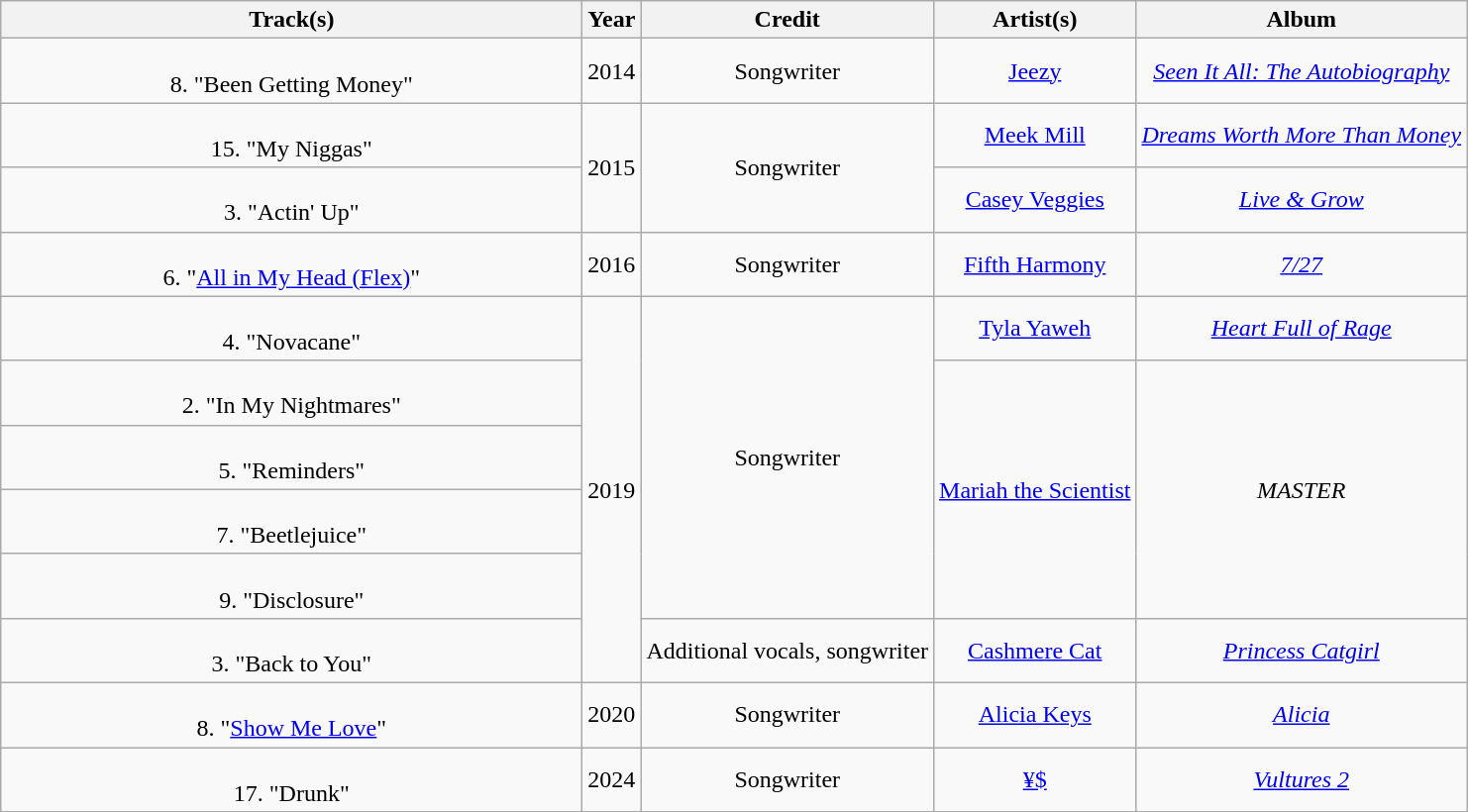<table class="wikitable plainrowheaders" style="text-align:center;">
<tr>
<th scope="col" style="width:24em;">Track(s)</th>
<th scope="col" style="width:1em;">Year</th>
<th scope="col">Credit</th>
<th scope="col">Artist(s)</th>
<th scope="col">Album</th>
</tr>
<tr>
<td><br>8. "Been Getting Money"<br></td>
<td>2014</td>
<td>Songwriter</td>
<td><a href='#'>Jeezy</a></td>
<td><em><a href='#'>Seen It All: The Autobiography</a></em></td>
</tr>
<tr>
<td><br>15. "My Niggas"<br></td>
<td rowspan="2">2015</td>
<td rowspan="2">Songwriter</td>
<td><a href='#'>Meek Mill</a></td>
<td><em><a href='#'>Dreams Worth More Than Money</a></em></td>
</tr>
<tr>
<td><br>3. "Actin' Up"<br></td>
<td><a href='#'>Casey Veggies</a></td>
<td><em><a href='#'>Live & Grow</a></em></td>
</tr>
<tr>
<td><br>6. "<a href='#'>All in My Head (Flex)</a>"<br></td>
<td>2016</td>
<td>Songwriter</td>
<td><a href='#'>Fifth Harmony</a></td>
<td><em><a href='#'>7/27</a></em></td>
</tr>
<tr>
<td><br>4. "Novacane"</td>
<td rowspan="6">2019</td>
<td rowspan="5">Songwriter</td>
<td><a href='#'>Tyla Yaweh</a></td>
<td><em><a href='#'>Heart Full of Rage</a></em></td>
</tr>
<tr>
<td><br>2. "In My Nightmares"</td>
<td rowspan="4"><a href='#'>Mariah the Scientist</a></td>
<td rowspan="4"><em>MASTER</em></td>
</tr>
<tr>
<td><br>5. "Reminders"</td>
</tr>
<tr>
<td><br>7. "Beetlejuice"</td>
</tr>
<tr>
<td><br>9. "Disclosure"<br></td>
</tr>
<tr>
<td><br>3. "Back to You"</td>
<td>Additional vocals, songwriter</td>
<td><a href='#'>Cashmere Cat</a></td>
<td><em><a href='#'>Princess Catgirl</a></em></td>
</tr>
<tr>
<td><br>8. "<a href='#'>Show Me Love</a>" <br></td>
<td>2020</td>
<td>Songwriter</td>
<td><a href='#'>Alicia Keys</a></td>
<td><em><a href='#'>Alicia</a></em></td>
</tr>
<tr>
<td><br>17. "Drunk"</td>
<td>2024</td>
<td>Songwriter</td>
<td><a href='#'>¥$</a></td>
<td><em><a href='#'>Vultures 2</a></em></td>
</tr>
<tr>
</tr>
</table>
